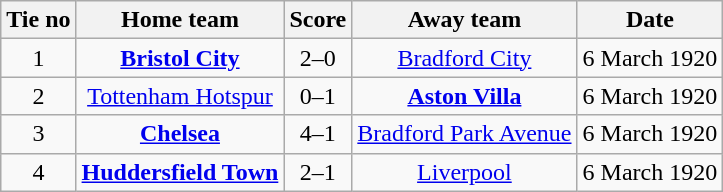<table class="wikitable" style="text-align: center">
<tr>
<th>Tie no</th>
<th>Home team</th>
<th>Score</th>
<th>Away team</th>
<th>Date</th>
</tr>
<tr>
<td>1</td>
<td><strong><a href='#'>Bristol City</a></strong></td>
<td>2–0</td>
<td><a href='#'>Bradford City</a></td>
<td>6 March 1920</td>
</tr>
<tr>
<td>2</td>
<td><a href='#'>Tottenham Hotspur</a></td>
<td>0–1</td>
<td><strong><a href='#'>Aston Villa</a></strong></td>
<td>6 March 1920</td>
</tr>
<tr>
<td>3</td>
<td><strong><a href='#'>Chelsea</a></strong></td>
<td>4–1</td>
<td><a href='#'>Bradford Park Avenue</a></td>
<td>6 March 1920</td>
</tr>
<tr>
<td>4</td>
<td><strong><a href='#'>Huddersfield Town</a></strong></td>
<td>2–1</td>
<td><a href='#'>Liverpool</a></td>
<td>6 March 1920</td>
</tr>
</table>
